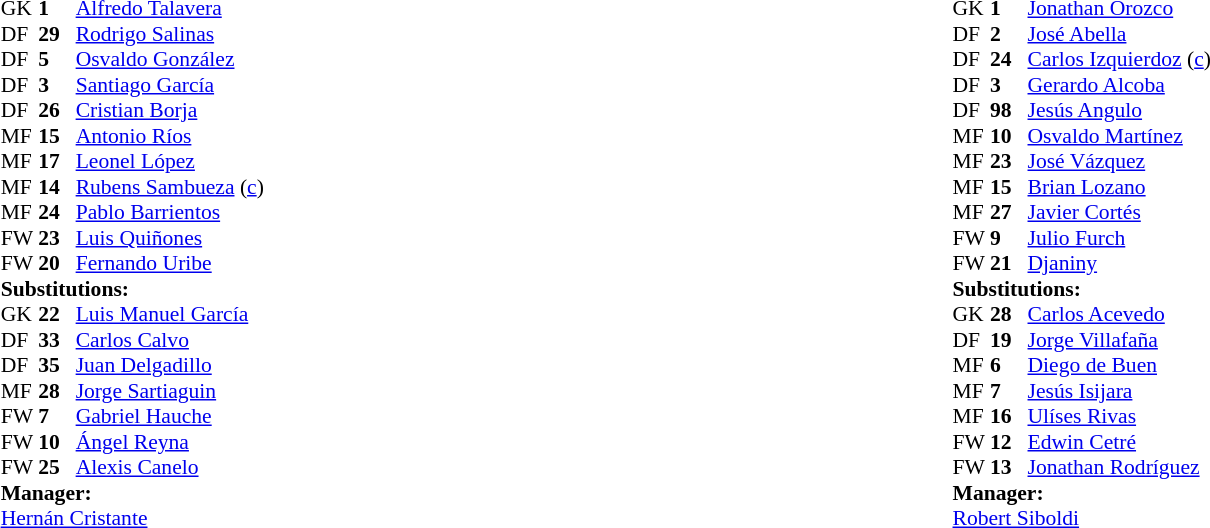<table width=100%>
<tr>
<td valign=top width=50%><br><table style="font-size:90%" cellspacing=0 cellpadding=0 align=center>
<tr>
<th width=25></th>
<th width=25></th>
</tr>
<tr>
<td>GK</td>
<td><strong>1</strong></td>
<td> <a href='#'>Alfredo Talavera</a></td>
</tr>
<tr>
<td>DF</td>
<td><strong>29</strong></td>
<td> <a href='#'>Rodrigo Salinas</a></td>
</tr>
<tr>
<td>DF</td>
<td><strong>5</strong></td>
<td> <a href='#'>Osvaldo González</a></td>
</tr>
<tr>
<td>DF</td>
<td><strong>3</strong></td>
<td> <a href='#'>Santiago García</a></td>
<td></td>
<td></td>
</tr>
<tr>
<td>DF</td>
<td><strong>26</strong></td>
<td> <a href='#'>Cristian Borja</a></td>
</tr>
<tr>
<td>MF</td>
<td><strong>15</strong></td>
<td> <a href='#'>Antonio Ríos</a></td>
</tr>
<tr>
<td>MF</td>
<td><strong>17</strong></td>
<td> <a href='#'>Leonel López</a></td>
<td></td>
<td></td>
</tr>
<tr>
<td>MF</td>
<td><strong>14</strong></td>
<td> <a href='#'>Rubens Sambueza</a> (<a href='#'>c</a>)</td>
<td></td>
</tr>
<tr>
<td>MF</td>
<td><strong>24</strong></td>
<td> <a href='#'>Pablo Barrientos</a></td>
<td></td>
<td></td>
</tr>
<tr>
<td>FW</td>
<td><strong>23</strong></td>
<td> <a href='#'>Luis Quiñones</a></td>
<td></td>
</tr>
<tr>
<td>FW</td>
<td><strong>20</strong></td>
<td> <a href='#'>Fernando Uribe</a></td>
<td></td>
</tr>
<tr>
<td colspan=3><strong>Substitutions:</strong></td>
</tr>
<tr>
<td>GK</td>
<td><strong>22</strong></td>
<td> <a href='#'>Luis Manuel García</a></td>
</tr>
<tr>
<td>DF</td>
<td><strong>33</strong></td>
<td> <a href='#'>Carlos Calvo</a></td>
</tr>
<tr>
<td>DF</td>
<td><strong>35</strong></td>
<td> <a href='#'>Juan Delgadillo</a></td>
</tr>
<tr>
<td>MF</td>
<td><strong>28</strong></td>
<td> <a href='#'>Jorge Sartiaguin</a></td>
</tr>
<tr>
<td>FW</td>
<td><strong>7</strong></td>
<td> <a href='#'>Gabriel Hauche</a></td>
<td></td>
<td></td>
</tr>
<tr>
<td>FW</td>
<td><strong>10</strong></td>
<td> <a href='#'>Ángel Reyna</a></td>
<td></td>
<td></td>
</tr>
<tr>
<td>FW</td>
<td><strong>25</strong></td>
<td> <a href='#'>Alexis Canelo</a></td>
<td></td>
<td></td>
</tr>
<tr>
<td colspan=3><strong>Manager:</strong></td>
</tr>
<tr>
<td colspan=4> <a href='#'>Hernán Cristante</a></td>
</tr>
</table>
</td>
<td valign=top></td>
<td valign=top width=50%><br><table style="font-size:90%" cellspacing=0 cellpadding=0 align=center>
<tr>
<th width=25></th>
<th width=25></th>
</tr>
<tr>
<td>GK</td>
<td><strong>1</strong></td>
<td> <a href='#'>Jonathan Orozco</a></td>
<td></td>
</tr>
<tr>
<td>DF</td>
<td><strong>2</strong></td>
<td> <a href='#'>José Abella</a></td>
</tr>
<tr>
<td>DF</td>
<td><strong>24</strong></td>
<td> <a href='#'>Carlos Izquierdoz</a> (<a href='#'>c</a>)</td>
</tr>
<tr>
<td>DF</td>
<td><strong>3</strong></td>
<td> <a href='#'>Gerardo Alcoba</a></td>
</tr>
<tr>
<td>DF</td>
<td><strong>98</strong></td>
<td> <a href='#'>Jesús Angulo</a></td>
<td></td>
</tr>
<tr>
<td>MF</td>
<td><strong>10</strong></td>
<td> <a href='#'>Osvaldo Martínez</a></td>
<td></td>
<td></td>
</tr>
<tr>
<td>MF</td>
<td><strong>23</strong></td>
<td> <a href='#'>José Vázquez</a></td>
</tr>
<tr>
<td>MF</td>
<td><strong>15</strong></td>
<td> <a href='#'>Brian Lozano</a></td>
</tr>
<tr>
<td>MF</td>
<td><strong>27</strong></td>
<td> <a href='#'>Javier Cortés</a></td>
<td></td>
<td></td>
</tr>
<tr>
<td>FW</td>
<td><strong>9</strong></td>
<td> <a href='#'>Julio Furch</a></td>
</tr>
<tr>
<td>FW</td>
<td><strong>21</strong></td>
<td> <a href='#'>Djaniny</a></td>
<td></td>
<td></td>
</tr>
<tr>
<td colspan=3><strong>Substitutions:</strong></td>
</tr>
<tr>
<td>GK</td>
<td><strong>28</strong></td>
<td> <a href='#'>Carlos Acevedo</a></td>
</tr>
<tr>
<td>DF</td>
<td><strong>19</strong></td>
<td> <a href='#'>Jorge Villafaña</a></td>
<td></td>
<td></td>
</tr>
<tr>
<td>MF</td>
<td><strong>6</strong></td>
<td> <a href='#'>Diego de Buen</a></td>
<td></td>
<td></td>
</tr>
<tr>
<td>MF</td>
<td><strong>7</strong></td>
<td> <a href='#'>Jesús Isijara</a></td>
</tr>
<tr>
<td>MF</td>
<td><strong>16</strong></td>
<td> <a href='#'>Ulíses Rivas</a></td>
</tr>
<tr>
<td>FW</td>
<td><strong>12</strong></td>
<td> <a href='#'>Edwin Cetré</a></td>
</tr>
<tr>
<td>FW</td>
<td><strong>13</strong></td>
<td> <a href='#'>Jonathan Rodríguez</a></td>
<td></td>
<td></td>
</tr>
<tr>
<td colspan=3><strong>Manager:</strong></td>
</tr>
<tr>
<td colspan=4> <a href='#'>Robert Siboldi</a></td>
</tr>
</table>
</td>
</tr>
</table>
